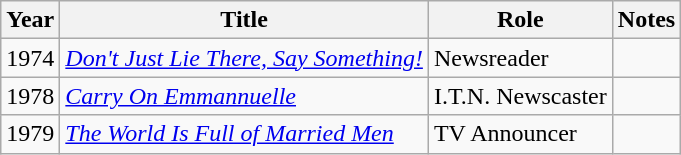<table class="wikitable">
<tr>
<th>Year</th>
<th>Title</th>
<th>Role</th>
<th>Notes</th>
</tr>
<tr>
<td>1974</td>
<td><em><a href='#'>Don't Just Lie There, Say Something!</a></em></td>
<td>Newsreader</td>
<td></td>
</tr>
<tr>
<td>1978</td>
<td><em><a href='#'>Carry On Emmannuelle</a></em></td>
<td>I.T.N. Newscaster</td>
<td></td>
</tr>
<tr>
<td>1979</td>
<td><em><a href='#'>The World Is Full of Married Men</a></em></td>
<td>TV Announcer</td>
<td></td>
</tr>
</table>
